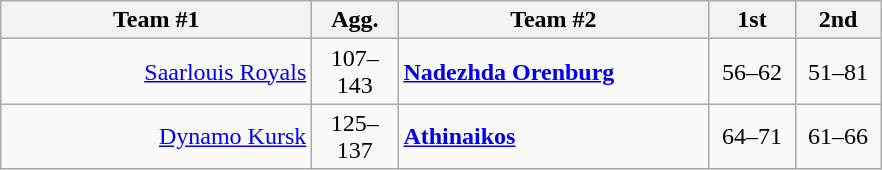<table class=wikitable style="text-align:center">
<tr>
<th width=200>Team #1</th>
<th width=50>Agg.</th>
<th width=200>Team #2</th>
<th width=50>1st</th>
<th width=50>2nd</th>
</tr>
<tr>
<td align=right><a href='#'>Saarlouis Royals</a> </td>
<td>107–143</td>
<td align=left> <strong><a href='#'>Nadezhda Orenburg</a></strong></td>
<td align=center>56–62</td>
<td align=center>51–81</td>
</tr>
<tr>
<td align=right><a href='#'>Dynamo Kursk</a> </td>
<td>125–137</td>
<td align=left> <strong><a href='#'>Athinaikos</a></strong></td>
<td align=center>64–71</td>
<td align=center>61–66</td>
</tr>
</table>
